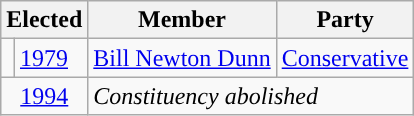<table class="wikitable">
<tr>
<th colspan = "2">Elected</th>
<th>Member</th>
<th>Party</th>
</tr>
<tr>
<td style="background-color: "></td>
<td><a href='#'>1979</a></td>
<td><a href='#'>Bill Newton Dunn</a></td>
<td><a href='#'>Conservative</a></td>
</tr>
<tr>
<td colspan="2" align="center"><a href='#'>1994</a></td>
<td colspan="2"><em>Constituency abolished</em></td>
</tr>
</table>
